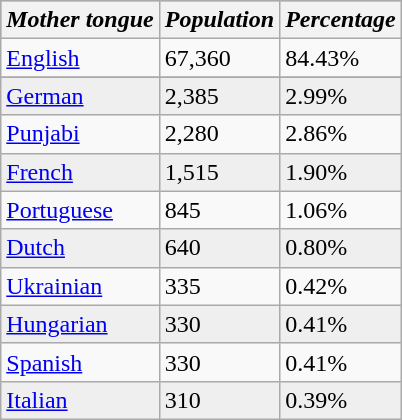<table class="wikitable" style="float:left;">
<tr style="background:darkGrey;">
<th><em>Mother tongue</em></th>
<th><em>Population</em></th>
<th><em>Percentage</em></th>
</tr>
<tr>
<td><a href='#'>English</a></td>
<td>67,360</td>
<td>84.43%</td>
</tr>
<tr>
</tr>
<tr style="background:#efefef; color:black">
<td><a href='#'>German</a></td>
<td>2,385</td>
<td>2.99%</td>
</tr>
<tr>
<td><a href='#'>Punjabi</a></td>
<td>2,280</td>
<td>2.86%</td>
</tr>
<tr style="background:#efefef; color:black">
<td><a href='#'>French</a></td>
<td>1,515</td>
<td>1.90%</td>
</tr>
<tr>
<td><a href='#'>Portuguese</a></td>
<td>845</td>
<td>1.06%</td>
</tr>
<tr style="background:#efefef; color:black">
<td><a href='#'>Dutch</a></td>
<td>640</td>
<td>0.80%</td>
</tr>
<tr>
<td><a href='#'>Ukrainian</a></td>
<td>335</td>
<td>0.42%</td>
</tr>
<tr style="background:#efefef; color:black">
<td><a href='#'>Hungarian</a></td>
<td>330</td>
<td>0.41%</td>
</tr>
<tr>
<td><a href='#'>Spanish</a></td>
<td>330</td>
<td>0.41%</td>
</tr>
<tr style="background:#efefef; color:black">
<td><a href='#'>Italian</a></td>
<td>310</td>
<td>0.39%</td>
</tr>
</table>
